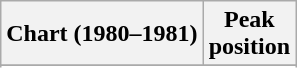<table class="wikitable sortable plainrowheaders" style="text-align:center">
<tr>
<th scope="col">Chart (1980–1981)</th>
<th scope="col">Peak<br>position</th>
</tr>
<tr>
</tr>
<tr>
</tr>
</table>
